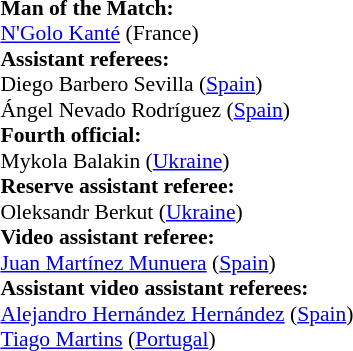<table style="width:50%;font-size:90%">
<tr>
<td><br><strong>Man of the Match:</strong>
<br><a href='#'>N'Golo Kanté</a> (France)<br><strong>Assistant referees:</strong>
<br>Diego Barbero Sevilla (<a href='#'>Spain</a>)
<br>Ángel Nevado Rodríguez (<a href='#'>Spain</a>)
<br><strong>Fourth official:</strong>
<br>Mykola Balakin (<a href='#'>Ukraine</a>)
<br><strong>Reserve assistant referee:</strong>
<br>Oleksandr Berkut (<a href='#'>Ukraine</a>)
<br><strong>Video assistant referee:</strong>
<br><a href='#'>Juan Martínez Munuera</a> (<a href='#'>Spain</a>)
<br><strong>Assistant video assistant referees:</strong>
<br><a href='#'>Alejandro Hernández Hernández</a> (<a href='#'>Spain</a>)
<br><a href='#'>Tiago Martins</a> (<a href='#'>Portugal</a>)</td>
</tr>
</table>
